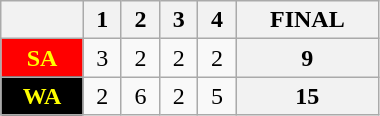<table class=wikitable style="width:20%;15%;15%;15%;15%;20%">
<tr>
<th></th>
<th>1</th>
<th>2</th>
<th>3</th>
<th>4</th>
<th>FINAL</th>
</tr>
<tr>
<th style="background:red; color:yellow">SA</th>
<td align=center>3</td>
<td align=center>2</td>
<td align=center>2</td>
<td align=center>2</td>
<th>9</th>
</tr>
<tr>
<th style="background:black; color:yellow">WA</th>
<td align=center>2</td>
<td align=center>6</td>
<td align=center>2</td>
<td align=center>5</td>
<th>15</th>
</tr>
</table>
